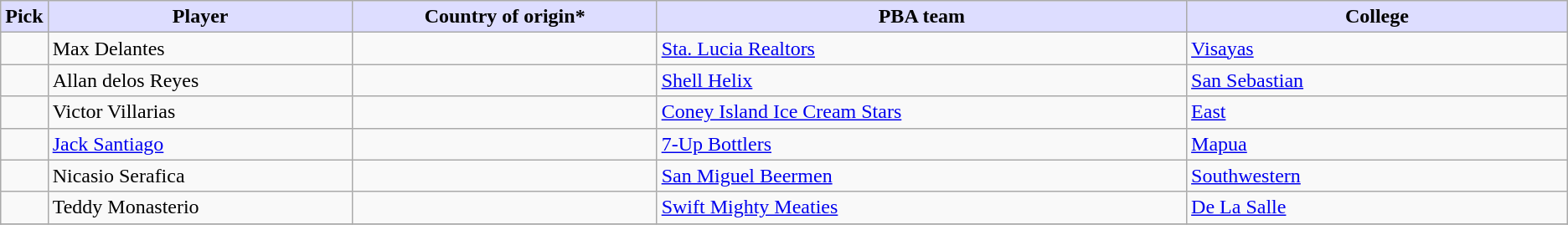<table class="wikitable">
<tr>
<th style="background:#DDDDFF;">Pick</th>
<th style="background:#DDDDFF;" width="20%">Player</th>
<th style="background:#DDDDFF;" width="20%">Country of origin*</th>
<th style="background:#DDDDFF;" width="35%">PBA team</th>
<th style="background:#DDDDFF;" width="25%">College</th>
</tr>
<tr>
<td align=center></td>
<td>Max Delantes</td>
<td></td>
<td><a href='#'>Sta. Lucia Realtors</a></td>
<td><a href='#'>Visayas</a></td>
</tr>
<tr>
<td align=center></td>
<td>Allan delos Reyes</td>
<td></td>
<td><a href='#'>Shell Helix</a></td>
<td><a href='#'>San Sebastian</a></td>
</tr>
<tr>
<td align=center></td>
<td>Victor Villarias</td>
<td></td>
<td><a href='#'>Coney Island Ice Cream Stars</a></td>
<td><a href='#'>East</a></td>
</tr>
<tr>
<td align=center></td>
<td><a href='#'>Jack Santiago</a></td>
<td></td>
<td><a href='#'>7-Up Bottlers</a></td>
<td><a href='#'>Mapua</a></td>
</tr>
<tr>
<td align=center></td>
<td>Nicasio Serafica</td>
<td></td>
<td><a href='#'>San Miguel Beermen</a></td>
<td><a href='#'>Southwestern</a></td>
</tr>
<tr>
<td align=center></td>
<td>Teddy Monasterio</td>
<td></td>
<td><a href='#'>Swift Mighty Meaties</a></td>
<td><a href='#'>De La Salle</a></td>
</tr>
<tr>
</tr>
</table>
